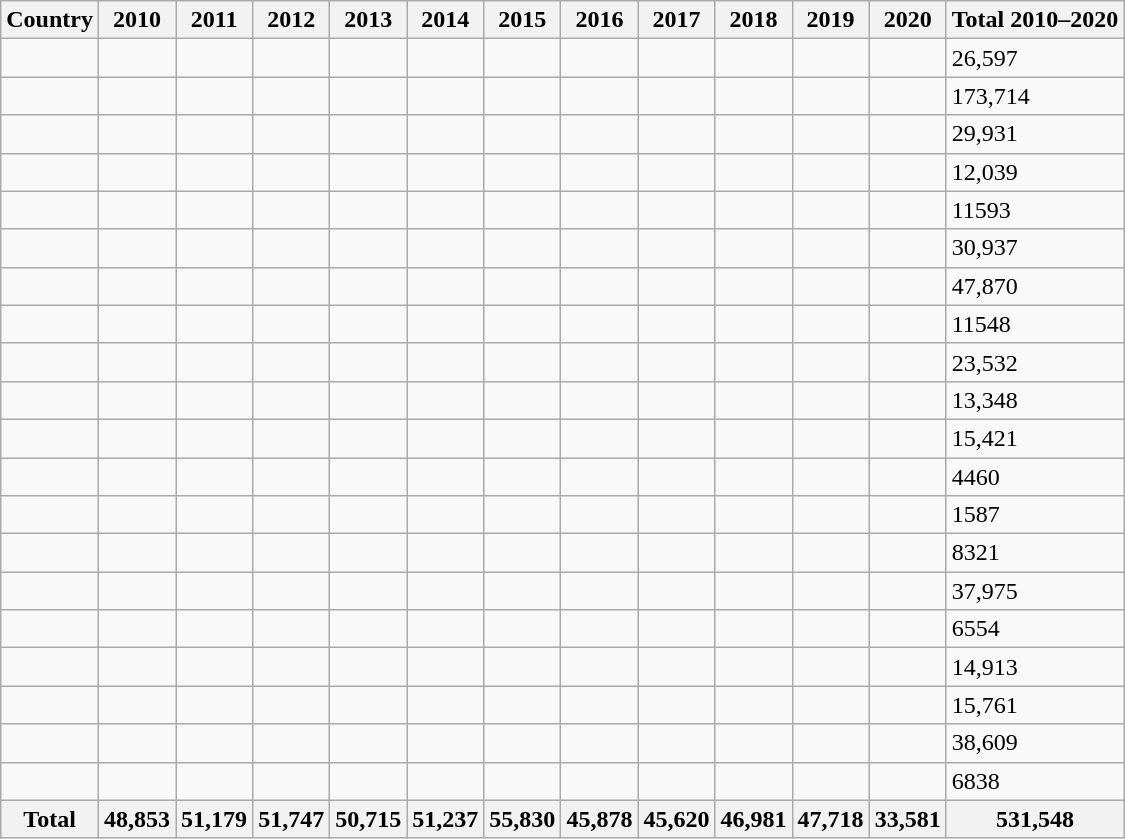<table class="nowrap sortable mw-datatable wikitable sortable">
<tr>
<th>Country</th>
<th>2010</th>
<th>2011</th>
<th>2012</th>
<th>2013</th>
<th>2014</th>
<th>2015</th>
<th>2016</th>
<th>2017</th>
<th>2018</th>
<th>2019</th>
<th>2020</th>
<th>Total 2010–2020</th>
</tr>
<tr>
<td></td>
<td></td>
<td></td>
<td></td>
<td></td>
<td></td>
<td></td>
<td></td>
<td></td>
<td></td>
<td></td>
<td></td>
<td>26,597</td>
</tr>
<tr>
<td></td>
<td></td>
<td></td>
<td></td>
<td></td>
<td></td>
<td></td>
<td></td>
<td></td>
<td></td>
<td></td>
<td></td>
<td>173,714</td>
</tr>
<tr>
<td></td>
<td></td>
<td></td>
<td></td>
<td></td>
<td></td>
<td></td>
<td></td>
<td></td>
<td></td>
<td></td>
<td></td>
<td>29,931</td>
</tr>
<tr>
<td></td>
<td></td>
<td></td>
<td></td>
<td></td>
<td></td>
<td></td>
<td></td>
<td></td>
<td></td>
<td></td>
<td></td>
<td>12,039</td>
</tr>
<tr>
<td></td>
<td></td>
<td></td>
<td></td>
<td></td>
<td></td>
<td></td>
<td></td>
<td></td>
<td></td>
<td></td>
<td></td>
<td>11593</td>
</tr>
<tr>
<td></td>
<td></td>
<td></td>
<td></td>
<td></td>
<td></td>
<td></td>
<td></td>
<td></td>
<td></td>
<td></td>
<td></td>
<td>30,937</td>
</tr>
<tr>
<td></td>
<td></td>
<td></td>
<td></td>
<td></td>
<td></td>
<td></td>
<td></td>
<td></td>
<td></td>
<td></td>
<td></td>
<td>47,870</td>
</tr>
<tr>
<td></td>
<td></td>
<td></td>
<td></td>
<td></td>
<td></td>
<td></td>
<td></td>
<td></td>
<td></td>
<td></td>
<td></td>
<td>11548</td>
</tr>
<tr>
<td></td>
<td></td>
<td></td>
<td></td>
<td></td>
<td></td>
<td></td>
<td></td>
<td></td>
<td></td>
<td></td>
<td></td>
<td>23,532</td>
</tr>
<tr>
<td></td>
<td></td>
<td></td>
<td></td>
<td></td>
<td></td>
<td></td>
<td></td>
<td></td>
<td></td>
<td></td>
<td></td>
<td>13,348</td>
</tr>
<tr>
<td></td>
<td></td>
<td></td>
<td></td>
<td></td>
<td></td>
<td></td>
<td></td>
<td></td>
<td></td>
<td></td>
<td></td>
<td>15,421</td>
</tr>
<tr>
<td></td>
<td></td>
<td></td>
<td></td>
<td></td>
<td></td>
<td></td>
<td></td>
<td></td>
<td></td>
<td></td>
<td></td>
<td>4460</td>
</tr>
<tr>
<td></td>
<td></td>
<td></td>
<td></td>
<td></td>
<td></td>
<td></td>
<td></td>
<td></td>
<td></td>
<td></td>
<td></td>
<td>1587</td>
</tr>
<tr>
<td></td>
<td></td>
<td></td>
<td></td>
<td></td>
<td></td>
<td></td>
<td></td>
<td></td>
<td></td>
<td></td>
<td></td>
<td>8321</td>
</tr>
<tr>
<td></td>
<td></td>
<td></td>
<td></td>
<td></td>
<td></td>
<td></td>
<td></td>
<td></td>
<td></td>
<td></td>
<td></td>
<td>37,975</td>
</tr>
<tr>
<td></td>
<td></td>
<td></td>
<td></td>
<td></td>
<td></td>
<td></td>
<td></td>
<td></td>
<td></td>
<td></td>
<td></td>
<td>6554</td>
</tr>
<tr>
<td></td>
<td></td>
<td></td>
<td></td>
<td></td>
<td></td>
<td></td>
<td></td>
<td></td>
<td></td>
<td></td>
<td></td>
<td>14,913</td>
</tr>
<tr>
<td></td>
<td></td>
<td></td>
<td></td>
<td></td>
<td></td>
<td></td>
<td></td>
<td></td>
<td></td>
<td></td>
<td></td>
<td>15,761</td>
</tr>
<tr>
<td></td>
<td></td>
<td></td>
<td></td>
<td></td>
<td></td>
<td></td>
<td></td>
<td></td>
<td></td>
<td></td>
<td></td>
<td>38,609</td>
</tr>
<tr>
<td></td>
<td></td>
<td></td>
<td></td>
<td></td>
<td></td>
<td></td>
<td></td>
<td></td>
<td></td>
<td></td>
<td></td>
<td>6838</td>
</tr>
<tr>
<th><strong>Total</strong></th>
<th><strong>48,853</strong></th>
<th><strong>51,179</strong></th>
<th><strong>51,747</strong></th>
<th><strong>50,715</strong></th>
<th><strong>51,237</strong></th>
<th><strong>55,830</strong></th>
<th><strong>45,878</strong></th>
<th><strong>45,620</strong></th>
<th><strong>46,981</strong></th>
<th><strong>47,718</strong></th>
<th><strong>33,581</strong></th>
<th>531,548</th>
</tr>
</table>
